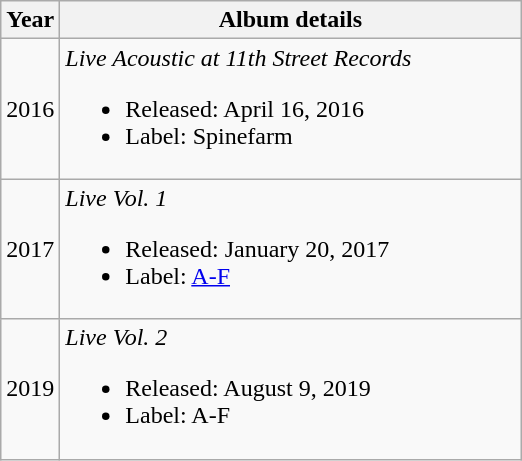<table class="wikitable">
<tr>
<th>Year</th>
<th width="300">Album details</th>
</tr>
<tr>
<td>2016</td>
<td><em>Live Acoustic at 11th Street Records</em><br><ul><li>Released: April 16, 2016</li><li>Label: Spinefarm</li></ul></td>
</tr>
<tr>
<td>2017</td>
<td><em>Live Vol. 1</em><br><ul><li>Released: January 20, 2017</li><li>Label: <a href='#'>A-F</a></li></ul></td>
</tr>
<tr>
<td>2019</td>
<td><em>Live Vol. 2</em><br><ul><li>Released: August 9, 2019</li><li>Label: A-F</li></ul></td>
</tr>
</table>
